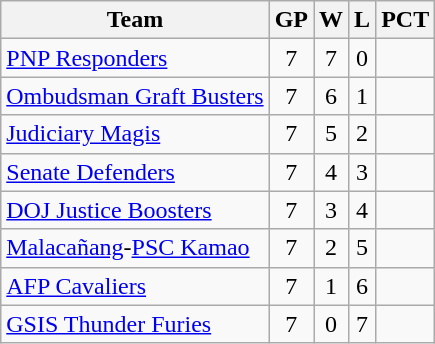<table class="wikitable sortable" style="text-align:center;">
<tr>
<th>Team</th>
<th>GP</th>
<th>W</th>
<th>L</th>
<th>PCT</th>
</tr>
<tr>
<td align=left><a href='#'>PNP Responders</a></td>
<td>7</td>
<td>7</td>
<td>0</td>
<td></td>
</tr>
<tr>
<td align=left><a href='#'>Ombudsman Graft Busters</a></td>
<td>7</td>
<td>6</td>
<td>1</td>
<td></td>
</tr>
<tr>
<td align=left><a href='#'>Judiciary Magis</a></td>
<td>7</td>
<td>5</td>
<td>2</td>
<td></td>
</tr>
<tr>
<td align=left><a href='#'>Senate Defenders</a></td>
<td>7</td>
<td>4</td>
<td>3</td>
<td></td>
</tr>
<tr>
<td align=left><a href='#'>DOJ Justice Boosters</a></td>
<td>7</td>
<td>3</td>
<td>4</td>
<td></td>
</tr>
<tr>
<td align=left><a href='#'>Malacañang</a>-<a href='#'>PSC Kamao</a></td>
<td>7</td>
<td>2</td>
<td>5</td>
<td></td>
</tr>
<tr>
<td align=left><a href='#'>AFP Cavaliers</a></td>
<td>7</td>
<td>1</td>
<td>6</td>
<td></td>
</tr>
<tr>
<td align=left><a href='#'>GSIS Thunder Furies</a></td>
<td>7</td>
<td>0</td>
<td>7</td>
<td></td>
</tr>
</table>
